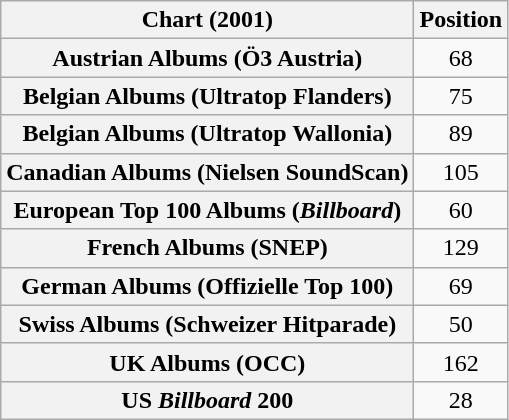<table class="wikitable sortable plainrowheaders" style="text-align:center;">
<tr>
<th scope="col">Chart (2001)</th>
<th scope="col">Position</th>
</tr>
<tr>
<th scope="row">Austrian Albums (Ö3 Austria)</th>
<td>68</td>
</tr>
<tr>
<th scope="row">Belgian Albums (Ultratop Flanders)</th>
<td>75</td>
</tr>
<tr>
<th scope="row">Belgian Albums (Ultratop Wallonia)</th>
<td>89</td>
</tr>
<tr>
<th scope="row">Canadian Albums (Nielsen SoundScan)</th>
<td>105</td>
</tr>
<tr>
<th scope="row">European Top 100 Albums (<em>Billboard</em>)</th>
<td>60</td>
</tr>
<tr>
<th scope="row">French Albums (SNEP)</th>
<td>129</td>
</tr>
<tr>
<th scope="row">German Albums (Offizielle Top 100)</th>
<td>69</td>
</tr>
<tr>
<th scope="row">Swiss Albums (Schweizer Hitparade)</th>
<td>50</td>
</tr>
<tr>
<th scope="row">UK Albums (OCC)</th>
<td>162</td>
</tr>
<tr>
<th scope="row">US <em>Billboard</em> 200</th>
<td>28</td>
</tr>
</table>
